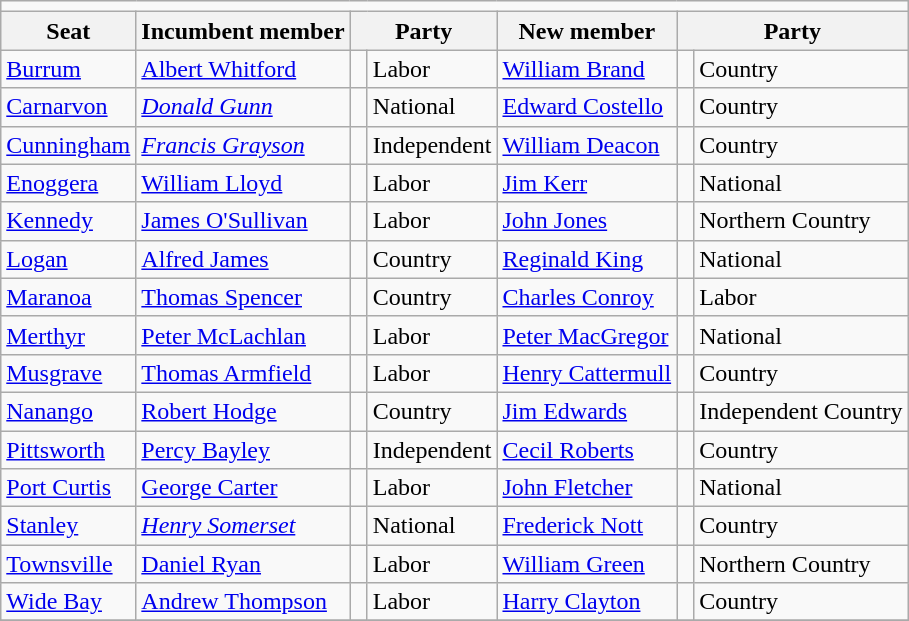<table class="wikitable">
<tr>
<td colspan=7></td>
</tr>
<tr>
<th>Seat</th>
<th>Incumbent member</th>
<th colspan=2>Party</th>
<th>New member</th>
<th colspan=2>Party</th>
</tr>
<tr>
<td><a href='#'>Burrum</a></td>
<td><a href='#'>Albert Whitford</a></td>
<td> </td>
<td>Labor</td>
<td><a href='#'>William Brand</a></td>
<td> </td>
<td>Country</td>
</tr>
<tr>
<td><a href='#'>Carnarvon</a></td>
<td><em><a href='#'>Donald Gunn</a></em></td>
<td> </td>
<td>National</td>
<td><a href='#'>Edward Costello</a></td>
<td> </td>
<td>Country</td>
</tr>
<tr>
<td><a href='#'>Cunningham</a></td>
<td><em><a href='#'>Francis Grayson</a></em></td>
<td> </td>
<td>Independent</td>
<td><a href='#'>William Deacon</a></td>
<td> </td>
<td>Country</td>
</tr>
<tr>
<td><a href='#'>Enoggera</a></td>
<td><a href='#'>William Lloyd</a></td>
<td> </td>
<td>Labor</td>
<td><a href='#'>Jim Kerr</a></td>
<td> </td>
<td>National</td>
</tr>
<tr>
<td><a href='#'>Kennedy</a></td>
<td><a href='#'>James O'Sullivan</a></td>
<td> </td>
<td>Labor</td>
<td><a href='#'>John Jones</a></td>
<td> </td>
<td>Northern Country</td>
</tr>
<tr>
<td><a href='#'>Logan</a></td>
<td><a href='#'>Alfred James</a></td>
<td> </td>
<td>Country</td>
<td><a href='#'>Reginald King</a></td>
<td> </td>
<td>National</td>
</tr>
<tr>
<td><a href='#'>Maranoa</a></td>
<td><a href='#'>Thomas Spencer</a></td>
<td> </td>
<td>Country</td>
<td><a href='#'>Charles Conroy</a></td>
<td> </td>
<td>Labor</td>
</tr>
<tr>
<td><a href='#'>Merthyr</a></td>
<td><a href='#'>Peter McLachlan</a></td>
<td> </td>
<td>Labor</td>
<td><a href='#'>Peter MacGregor</a></td>
<td> </td>
<td>National</td>
</tr>
<tr>
<td><a href='#'>Musgrave</a></td>
<td><a href='#'>Thomas Armfield</a></td>
<td> </td>
<td>Labor</td>
<td><a href='#'>Henry Cattermull</a></td>
<td> </td>
<td>Country</td>
</tr>
<tr>
<td><a href='#'>Nanango</a></td>
<td><a href='#'>Robert Hodge</a></td>
<td> </td>
<td>Country</td>
<td><a href='#'>Jim Edwards</a></td>
<td> </td>
<td>Independent Country</td>
</tr>
<tr>
<td><a href='#'>Pittsworth</a></td>
<td><a href='#'>Percy Bayley</a></td>
<td> </td>
<td>Independent</td>
<td><a href='#'>Cecil Roberts</a></td>
<td> </td>
<td>Country</td>
</tr>
<tr>
<td><a href='#'>Port Curtis</a></td>
<td><a href='#'>George Carter</a></td>
<td> </td>
<td>Labor</td>
<td><a href='#'>John Fletcher</a></td>
<td> </td>
<td>National</td>
</tr>
<tr>
<td><a href='#'>Stanley</a></td>
<td><em><a href='#'>Henry Somerset</a></em></td>
<td> </td>
<td>National</td>
<td><a href='#'>Frederick Nott</a></td>
<td> </td>
<td>Country</td>
</tr>
<tr>
<td><a href='#'>Townsville</a></td>
<td><a href='#'>Daniel Ryan</a></td>
<td> </td>
<td>Labor</td>
<td><a href='#'>William Green</a></td>
<td> </td>
<td>Northern Country</td>
</tr>
<tr>
<td><a href='#'>Wide Bay</a></td>
<td><a href='#'>Andrew Thompson</a></td>
<td> </td>
<td>Labor</td>
<td><a href='#'>Harry Clayton</a></td>
<td> </td>
<td>Country</td>
</tr>
<tr>
</tr>
</table>
